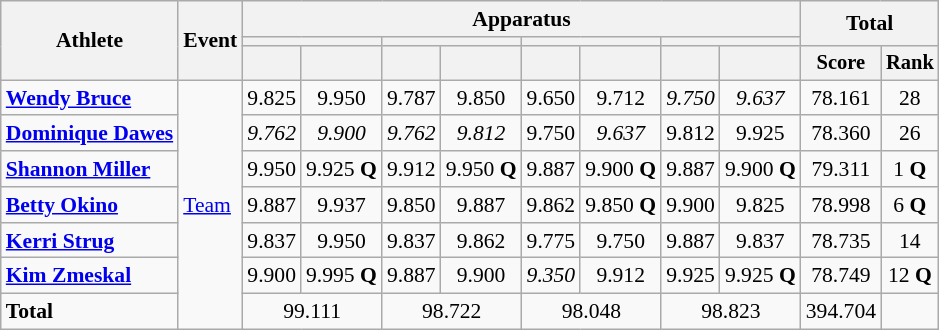<table class=wikitable style=font-size:90%;text-align:center>
<tr>
<th rowspan=3>Athlete</th>
<th rowspan=3>Event</th>
<th colspan=8>Apparatus</th>
<th colspan=2 rowspan=2>Total</th>
</tr>
<tr style=font-size:95%>
<th colspan=2></th>
<th colspan=2></th>
<th colspan=2></th>
<th colspan=2></th>
</tr>
<tr style=font-size:95%>
<th></th>
<th></th>
<th></th>
<th></th>
<th></th>
<th></th>
<th></th>
<th></th>
<th>Score</th>
<th>Rank</th>
</tr>
<tr>
<td align=left><strong><a href='#'>Wendy Bruce</a></strong></td>
<td align=left rowspan=7><a href='#'>Team</a></td>
<td>9.825</td>
<td>9.950</td>
<td>9.787</td>
<td>9.850</td>
<td>9.650</td>
<td>9.712</td>
<td><em>9.750</em></td>
<td><em>9.637</em></td>
<td>78.161</td>
<td>28</td>
</tr>
<tr>
<td align=left><strong><a href='#'>Dominique Dawes</a></strong></td>
<td><em>9.762</em></td>
<td><em>9.900</em></td>
<td><em>9.762</em></td>
<td><em>9.812</em></td>
<td>9.750</td>
<td><em>9.637</em></td>
<td>9.812</td>
<td>9.925</td>
<td>78.360</td>
<td>26</td>
</tr>
<tr>
<td align=left><strong><a href='#'>Shannon Miller</a></strong></td>
<td>9.950</td>
<td>9.925 <strong>Q</strong></td>
<td>9.912</td>
<td>9.950 <strong>Q</strong></td>
<td>9.887</td>
<td>9.900 <strong>Q</strong></td>
<td>9.887</td>
<td>9.900 <strong>Q</strong></td>
<td>79.311</td>
<td>1 <strong>Q</strong></td>
</tr>
<tr>
<td align=left><strong><a href='#'>Betty Okino</a></strong></td>
<td>9.887</td>
<td>9.937</td>
<td>9.850</td>
<td>9.887</td>
<td>9.862</td>
<td>9.850 <strong>Q</strong></td>
<td>9.900</td>
<td>9.825</td>
<td>78.998</td>
<td>6 <strong>Q</strong></td>
</tr>
<tr>
<td align=left><strong><a href='#'>Kerri Strug</a></strong></td>
<td>9.837</td>
<td>9.950</td>
<td>9.837</td>
<td>9.862</td>
<td>9.775</td>
<td>9.750</td>
<td>9.887</td>
<td>9.837</td>
<td>78.735</td>
<td>14</td>
</tr>
<tr>
<td align=left><strong><a href='#'>Kim Zmeskal</a></strong></td>
<td>9.900</td>
<td>9.995 <strong>Q</strong></td>
<td>9.887</td>
<td>9.900</td>
<td><em>9.350</em></td>
<td>9.912</td>
<td>9.925</td>
<td>9.925 <strong>Q</strong></td>
<td>78.749</td>
<td>12 <strong>Q</strong></td>
</tr>
<tr>
<td align=left><strong>Total</strong></td>
<td colspan=2>99.111</td>
<td colspan=2>98.722</td>
<td colspan=2>98.048</td>
<td colspan=2>98.823</td>
<td>394.704</td>
<td></td>
</tr>
</table>
